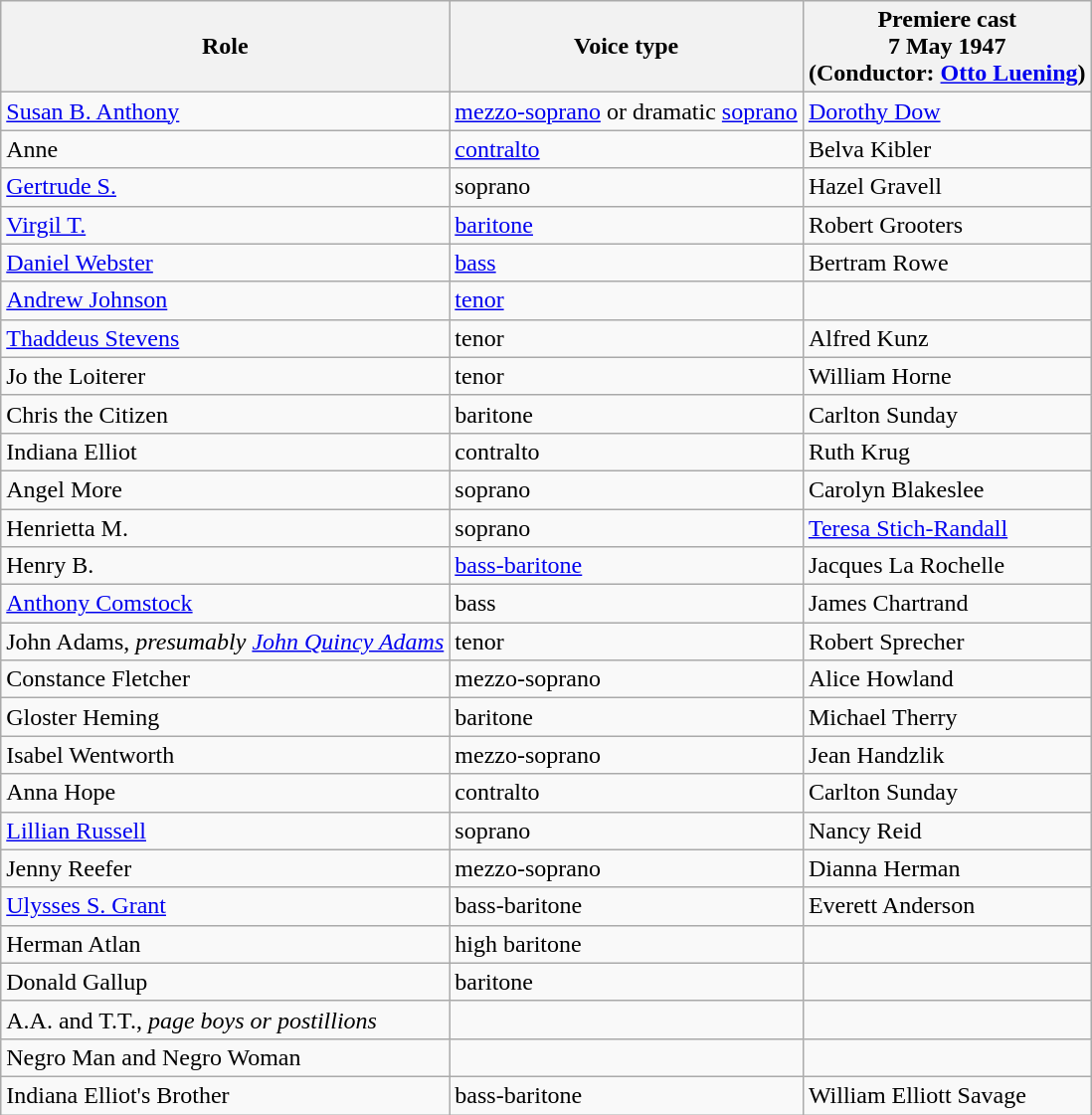<table class="wikitable">
<tr>
<th>Role</th>
<th>Voice type</th>
<th>Premiere cast<br>7 May 1947<br>(Conductor: <a href='#'>Otto Luening</a>)</th>
</tr>
<tr>
<td><a href='#'>Susan B. Anthony</a></td>
<td><a href='#'>mezzo-soprano</a> or dramatic <a href='#'>soprano</a></td>
<td><a href='#'>Dorothy Dow</a></td>
</tr>
<tr>
<td>Anne</td>
<td><a href='#'>contralto</a></td>
<td>Belva Kibler</td>
</tr>
<tr>
<td><a href='#'>Gertrude S.</a></td>
<td>soprano</td>
<td>Hazel Gravell</td>
</tr>
<tr>
<td><a href='#'>Virgil T.</a></td>
<td><a href='#'>baritone</a></td>
<td>Robert Grooters</td>
</tr>
<tr>
<td><a href='#'>Daniel Webster</a></td>
<td><a href='#'>bass</a></td>
<td>Bertram Rowe</td>
</tr>
<tr>
<td><a href='#'>Andrew Johnson</a></td>
<td><a href='#'>tenor</a></td>
<td></td>
</tr>
<tr>
<td><a href='#'>Thaddeus Stevens</a></td>
<td>tenor</td>
<td>Alfred Kunz</td>
</tr>
<tr>
<td>Jo the Loiterer</td>
<td>tenor</td>
<td>William Horne</td>
</tr>
<tr>
<td>Chris the Citizen</td>
<td>baritone</td>
<td>Carlton Sunday</td>
</tr>
<tr>
<td>Indiana Elliot</td>
<td>contralto</td>
<td>Ruth Krug</td>
</tr>
<tr>
<td>Angel More</td>
<td>soprano</td>
<td>Carolyn Blakeslee</td>
</tr>
<tr>
<td>Henrietta M.</td>
<td>soprano</td>
<td><a href='#'>Teresa Stich-Randall</a></td>
</tr>
<tr>
<td>Henry B.</td>
<td><a href='#'>bass-baritone</a></td>
<td>Jacques La Rochelle</td>
</tr>
<tr>
<td><a href='#'>Anthony Comstock</a></td>
<td>bass</td>
<td>James Chartrand</td>
</tr>
<tr>
<td>John Adams, <em>presumably <a href='#'>John Quincy Adams</a></em></td>
<td>tenor</td>
<td>Robert Sprecher</td>
</tr>
<tr>
<td>Constance Fletcher</td>
<td>mezzo-soprano</td>
<td>Alice Howland</td>
</tr>
<tr>
<td>Gloster Heming</td>
<td>baritone</td>
<td>Michael Therry</td>
</tr>
<tr>
<td>Isabel Wentworth</td>
<td>mezzo-soprano</td>
<td>Jean Handzlik</td>
</tr>
<tr>
<td>Anna Hope</td>
<td>contralto</td>
<td>Carlton Sunday</td>
</tr>
<tr>
<td><a href='#'>Lillian Russell</a></td>
<td>soprano</td>
<td>Nancy Reid</td>
</tr>
<tr>
<td>Jenny Reefer</td>
<td>mezzo-soprano</td>
<td>Dianna Herman</td>
</tr>
<tr>
<td><a href='#'>Ulysses S. Grant</a></td>
<td>bass-baritone</td>
<td>Everett Anderson</td>
</tr>
<tr>
<td>Herman Atlan</td>
<td>high baritone</td>
<td></td>
</tr>
<tr>
<td>Donald Gallup</td>
<td>baritone</td>
<td></td>
</tr>
<tr>
<td>A.A. and T.T., <em>page boys or postillions</em></td>
<td></td>
<td></td>
</tr>
<tr>
<td>Negro Man and Negro Woman</td>
<td></td>
<td></td>
</tr>
<tr>
<td>Indiana Elliot's Brother</td>
<td>bass-baritone</td>
<td>William Elliott Savage</td>
</tr>
</table>
